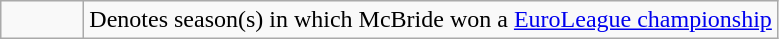<table class="wikitable">
<tr>
<td style="width:3em;"></td>
<td>Denotes season(s) in which McBride won a <a href='#'>EuroLeague championship</a></td>
</tr>
</table>
